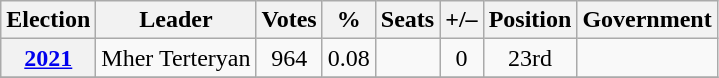<table class="wikitable" style="text-align: center;">
<tr>
<th>Election</th>
<th>Leader</th>
<th>Votes</th>
<th>%</th>
<th>Seats</th>
<th>+/–</th>
<th>Position</th>
<th>Government</th>
</tr>
<tr>
<th rowspan="1"><a href='#'>2021</a></th>
<td rowspan="1">Mher Terteryan</td>
<td rowspan="1">964</td>
<td rowspan="1">0.08</td>
<td rowspan="1"></td>
<td rowspan="1"> 0</td>
<td rowspan="1"> 23rd</td>
<td></td>
</tr>
<tr>
</tr>
</table>
